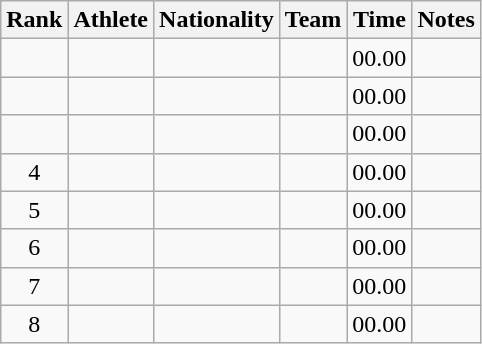<table class="wikitable sortable plainrowheaders" style="text-align:center">
<tr>
<th scope="col">Rank</th>
<th scope="col">Athlete</th>
<th scope="col">Nationality</th>
<th scope="col">Team</th>
<th scope="col">Time</th>
<th scope="col">Notes</th>
</tr>
<tr>
<td></td>
<td align=left></td>
<td align=left></td>
<td></td>
<td>00.00</td>
<td></td>
</tr>
<tr>
<td></td>
<td align=left></td>
<td align=left></td>
<td></td>
<td>00.00</td>
<td></td>
</tr>
<tr>
<td></td>
<td align=left></td>
<td align=left></td>
<td></td>
<td>00.00</td>
<td></td>
</tr>
<tr>
<td>4</td>
<td align=left></td>
<td align=left></td>
<td></td>
<td>00.00</td>
<td></td>
</tr>
<tr>
<td>5</td>
<td align=left></td>
<td align=left></td>
<td></td>
<td>00.00</td>
<td></td>
</tr>
<tr>
<td>6</td>
<td align=left></td>
<td align=left></td>
<td></td>
<td>00.00</td>
<td></td>
</tr>
<tr>
<td>7</td>
<td align=left></td>
<td align=left></td>
<td></td>
<td>00.00</td>
<td></td>
</tr>
<tr>
<td>8</td>
<td align=left></td>
<td align=left></td>
<td></td>
<td>00.00</td>
<td></td>
</tr>
</table>
